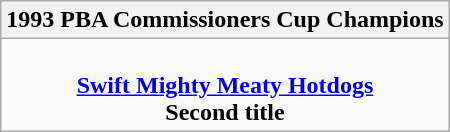<table class=wikitable style="text-align:center; margin:auto">
<tr>
<th>1993 PBA Commissioners Cup Champions</th>
</tr>
<tr>
<td><br> <strong><a href='#'>Swift Mighty Meaty Hotdogs</a></strong> <br> <strong>Second title</strong></td>
</tr>
</table>
